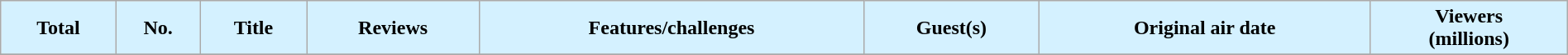<table class="wikitable plainrowheaders" style="width:100%;">
<tr>
<th scope="col" style="background:#D4F1FF;">Total</th>
<th scope="col" style="background:#D4F1FF;">No.</th>
<th scope="col" style="background:#D4F1FF;">Title</th>
<th scope="col" style="background:#D4F1FF;">Reviews</th>
<th scope="col" style="background:#D4F1FF;">Features/challenges</th>
<th scope="col" style="background:#D4F1FF;">Guest(s)</th>
<th scope="col" style="background:#D4F1FF;">Original air date</th>
<th scope="col" style="background:#D4F1FF;">Viewers<br>(millions)</th>
</tr>
<tr>
</tr>
</table>
